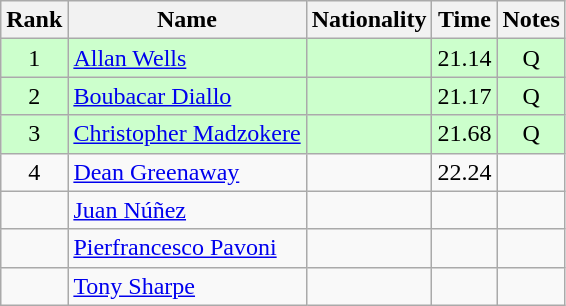<table class="wikitable sortable" style="text-align:center">
<tr>
<th>Rank</th>
<th>Name</th>
<th>Nationality</th>
<th>Time</th>
<th>Notes</th>
</tr>
<tr style="background:#ccffcc;">
<td align="center">1</td>
<td align=left><a href='#'>Allan Wells</a></td>
<td align=left></td>
<td align="center">21.14</td>
<td>Q</td>
</tr>
<tr style="background:#ccffcc;">
<td align="center">2</td>
<td align=left><a href='#'>Boubacar Diallo</a></td>
<td align=left></td>
<td align="center">21.17</td>
<td>Q</td>
</tr>
<tr style="background:#ccffcc;">
<td align="center">3</td>
<td align=left><a href='#'>Christopher Madzokere</a></td>
<td align=left></td>
<td align="center">21.68</td>
<td>Q</td>
</tr>
<tr>
<td align="center">4</td>
<td align=left><a href='#'>Dean Greenaway</a></td>
<td align=left></td>
<td align="center">22.24</td>
<td></td>
</tr>
<tr>
<td align="center"></td>
<td align=left><a href='#'>Juan Núñez</a></td>
<td align=left></td>
<td></td>
<td align="center"></td>
</tr>
<tr>
<td align="center"></td>
<td align=left><a href='#'>Pierfrancesco Pavoni</a></td>
<td align=left></td>
<td></td>
<td align="center"></td>
</tr>
<tr>
<td align="center"></td>
<td align=left><a href='#'>Tony Sharpe</a></td>
<td align=left></td>
<td></td>
<td align="center"></td>
</tr>
</table>
